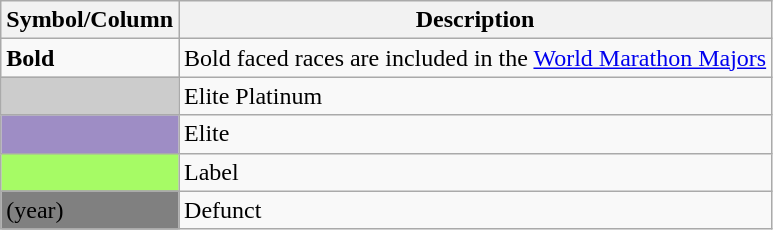<table class="wikitable">
<tr>
<th>Symbol/Column</th>
<th>Description</th>
</tr>
<tr>
<td><strong>Bold</strong></td>
<td>Bold faced races are included in the <a href='#'>World Marathon Majors</a></td>
</tr>
<tr>
<td bgcolor=#CCCCCC></td>
<td>Elite Platinum</td>
</tr>
<tr>
<td bgcolor=#9E8DC5></td>
<td>Elite</td>
</tr>
<tr>
<td bgcolor=#A6FB65></td>
<td>Label</td>
</tr>
<tr>
<td bgcolor="grey">(year)</td>
<td>Defunct</td>
</tr>
</table>
